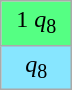<table class="wikitable" style="text-align:center;">
<tr>
<td bgcolor="#55FF83" width="40">1 <em>q</em><sub>8</sub></td>
</tr>
<tr>
<td bgcolor="#87E6FF" width="40"><em>q</em><sub>8</sub></td>
</tr>
</table>
